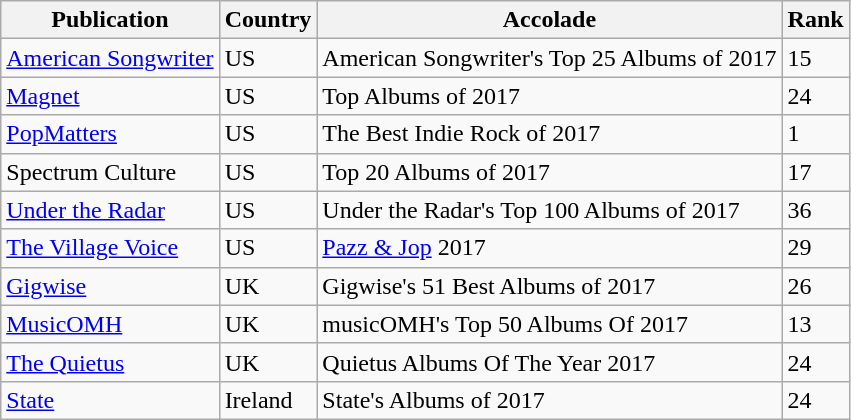<table class="wikitable">
<tr>
<th>Publication</th>
<th>Country</th>
<th>Accolade</th>
<th>Rank</th>
</tr>
<tr>
<td><a href='#'>American Songwriter</a></td>
<td>US</td>
<td>American Songwriter's Top 25 Albums of 2017</td>
<td>15</td>
</tr>
<tr>
<td><a href='#'>Magnet</a></td>
<td>US</td>
<td>Top Albums of 2017</td>
<td>24</td>
</tr>
<tr>
<td><a href='#'>PopMatters</a></td>
<td>US</td>
<td>The Best Indie Rock of 2017</td>
<td>1</td>
</tr>
<tr>
<td>Spectrum Culture</td>
<td>US</td>
<td>Top 20 Albums of 2017</td>
<td>17</td>
</tr>
<tr>
<td><a href='#'>Under the Radar</a></td>
<td>US</td>
<td>Under the Radar's Top 100 Albums of 2017</td>
<td>36</td>
</tr>
<tr>
<td><a href='#'>The Village Voice</a></td>
<td>US</td>
<td><a href='#'>Pazz & Jop</a> 2017</td>
<td>29</td>
</tr>
<tr>
<td><a href='#'>Gigwise</a></td>
<td>UK</td>
<td>Gigwise's 51 Best Albums of 2017</td>
<td>26</td>
</tr>
<tr>
<td><a href='#'>MusicOMH</a></td>
<td>UK</td>
<td>musicOMH's Top 50 Albums Of 2017</td>
<td>13</td>
</tr>
<tr>
<td><a href='#'>The Quietus</a></td>
<td>UK</td>
<td>Quietus Albums Of The Year 2017</td>
<td>24</td>
</tr>
<tr>
<td><a href='#'>State</a></td>
<td>Ireland</td>
<td>State's Albums of 2017</td>
<td>24</td>
</tr>
</table>
